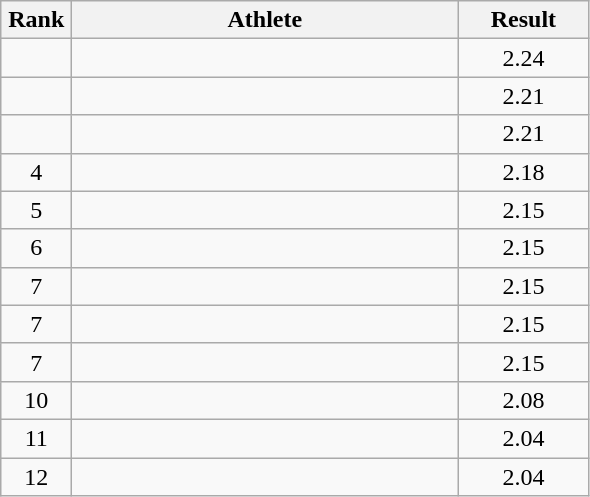<table class=wikitable style="text-align:center">
<tr>
<th width=40>Rank</th>
<th width=250>Athlete</th>
<th width=80>Result</th>
</tr>
<tr>
<td></td>
<td align=left></td>
<td>2.24</td>
</tr>
<tr>
<td></td>
<td align=left></td>
<td>2.21</td>
</tr>
<tr>
<td></td>
<td align=left></td>
<td>2.21</td>
</tr>
<tr>
<td>4</td>
<td align=left></td>
<td>2.18</td>
</tr>
<tr>
<td>5</td>
<td align=left></td>
<td>2.15</td>
</tr>
<tr>
<td>6</td>
<td align=left></td>
<td>2.15</td>
</tr>
<tr>
<td>7</td>
<td align=left></td>
<td>2.15</td>
</tr>
<tr>
<td>7</td>
<td align=left></td>
<td>2.15</td>
</tr>
<tr>
<td>7</td>
<td align=left></td>
<td>2.15</td>
</tr>
<tr>
<td>10</td>
<td align=left></td>
<td>2.08</td>
</tr>
<tr>
<td>11</td>
<td align=left></td>
<td>2.04</td>
</tr>
<tr>
<td>12</td>
<td align=left></td>
<td>2.04</td>
</tr>
</table>
